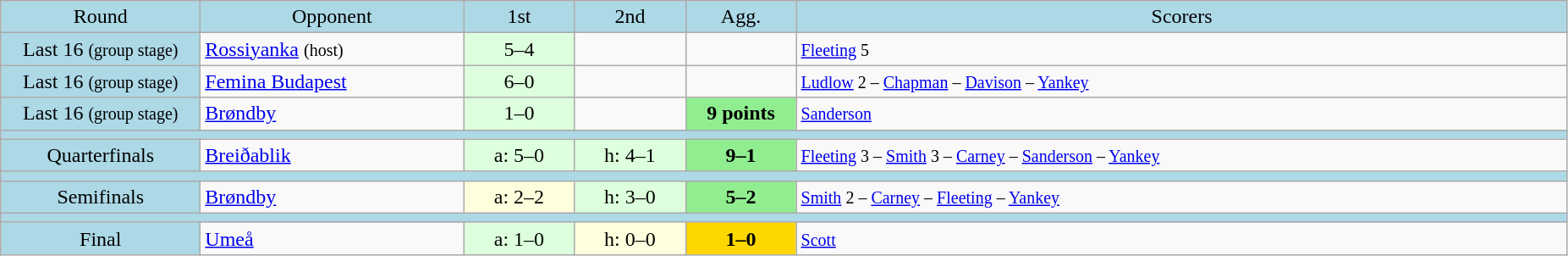<table class="wikitable" style="text-align:center">
<tr bgcolor=lightblue>
<td width=150px>Round</td>
<td width=200px>Opponent</td>
<td width=80px>1st</td>
<td width=80px>2nd</td>
<td width=80px>Agg.</td>
<td width=600px>Scorers</td>
</tr>
<tr>
<td bgcolor=lightblue>Last 16 <small>(group stage)</small></td>
<td align=left> <a href='#'>Rossiyanka</a> <small>(host)</small></td>
<td bgcolor="#ddffdd">5–4</td>
<td></td>
<td></td>
<td align=left><small><a href='#'>Fleeting</a> 5</small></td>
</tr>
<tr>
<td bgcolor=lightblue>Last 16 <small>(group stage)</small></td>
<td align=left> <a href='#'>Femina Budapest</a></td>
<td bgcolor="#ddffdd">6–0</td>
<td></td>
<td></td>
<td align=left><small><a href='#'>Ludlow</a> 2 – <a href='#'>Chapman</a> – <a href='#'>Davison</a> – <a href='#'>Yankey</a></small></td>
</tr>
<tr>
<td bgcolor=lightblue>Last 16 <small>(group stage)</small></td>
<td align=left> <a href='#'>Brøndby</a></td>
<td bgcolor="#ddffdd">1–0</td>
<td></td>
<td bgcolor=lightgreen><strong>9 points</strong></td>
<td align=left><small><a href='#'>Sanderson</a></small></td>
</tr>
<tr bgcolor=lightblue>
<td colspan=6></td>
</tr>
<tr>
<td bgcolor=lightblue>Quarterfinals</td>
<td align=left> <a href='#'>Breiðablik</a></td>
<td bgcolor="#ddffdd">a: 5–0</td>
<td bgcolor="#ddffdd">h: 4–1</td>
<td bgcolor=lightgreen><strong>9–1</strong></td>
<td align=left><small><a href='#'>Fleeting</a> 3 – <a href='#'>Smith</a> 3 – <a href='#'>Carney</a> – <a href='#'>Sanderson</a> – <a href='#'>Yankey</a></small></td>
</tr>
<tr bgcolor=lightblue>
<td colspan=6></td>
</tr>
<tr>
<td bgcolor=lightblue>Semifinals</td>
<td align=left> <a href='#'>Brøndby</a></td>
<td bgcolor="#ffffdd">a: 2–2</td>
<td bgcolor="#ddffdd">h: 3–0</td>
<td bgcolor=lightgreen><strong>5–2</strong></td>
<td align=left><small><a href='#'>Smith</a> 2 – <a href='#'>Carney</a> – <a href='#'>Fleeting</a> – <a href='#'>Yankey</a></small></td>
</tr>
<tr bgcolor=lightblue>
<td colspan=6></td>
</tr>
<tr>
<td bgcolor=lightblue>Final</td>
<td align=left> <a href='#'>Umeå</a></td>
<td bgcolor="#ddffdd">a: 1–0</td>
<td bgcolor="#ffffdd">h: 0–0</td>
<td bgcolor=gold><strong>1–0</strong></td>
<td align=left><small><a href='#'>Scott</a></small></td>
</tr>
</table>
